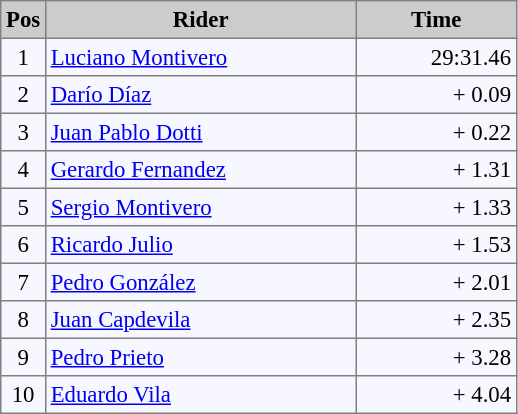<table bgcolor="#f7f8ff" cellpadding="3" cellspacing="0" border="1" style="font-size: 95%; border: gray solid 1px; border-collapse: collapse;">
<tr bgcolor="#CCCCCC">
<td align="center" width="20"><strong>Pos</strong></td>
<td align="center" width="200"><strong>Rider</strong></td>
<td align="center" width="100"><strong>Time</strong></td>
</tr>
<tr valign=top>
<td align=center>1</td>
<td> <a href='#'>Luciano Montivero</a></td>
<td align=right>29:31.46</td>
</tr>
<tr valign=top>
<td align=center>2</td>
<td> <a href='#'>Darío Díaz</a></td>
<td align=right>+ 0.09</td>
</tr>
<tr valign=top>
<td align=center>3</td>
<td> <a href='#'>Juan Pablo Dotti</a></td>
<td align=right>+ 0.22</td>
</tr>
<tr valign=top>
<td align=center>4</td>
<td> <a href='#'>Gerardo Fernandez</a></td>
<td align=right>+ 1.31</td>
</tr>
<tr valign=top>
<td align=center>5</td>
<td> <a href='#'>Sergio Montivero</a></td>
<td align=right>+ 1.33</td>
</tr>
<tr valign=top>
<td align=center>6</td>
<td> <a href='#'>Ricardo Julio</a></td>
<td align=right>+ 1.53</td>
</tr>
<tr valign=top>
<td align=center>7</td>
<td> <a href='#'>Pedro González</a></td>
<td align=right>+ 2.01</td>
</tr>
<tr valign=top>
<td align=center>8</td>
<td> <a href='#'>Juan Capdevila</a></td>
<td align=right>+ 2.35</td>
</tr>
<tr valign=top>
<td align=center>9</td>
<td> <a href='#'>Pedro Prieto</a></td>
<td align=right>+ 3.28</td>
</tr>
<tr valign=top>
<td align=center>10</td>
<td> <a href='#'>Eduardo Vila</a></td>
<td align=right>+ 4.04</td>
</tr>
</table>
